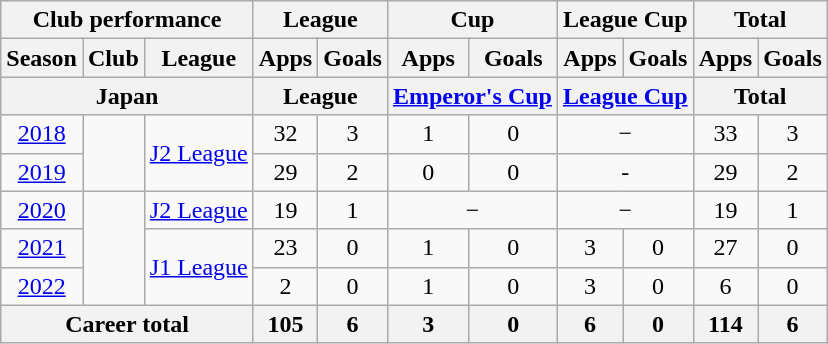<table class="wikitable" style="text-align:center">
<tr>
<th colspan=3>Club performance</th>
<th colspan=2>League</th>
<th colspan=2>Cup</th>
<th colspan=2>League Cup</th>
<th colspan=2>Total</th>
</tr>
<tr>
<th>Season</th>
<th>Club</th>
<th>League</th>
<th>Apps</th>
<th>Goals</th>
<th>Apps</th>
<th>Goals</th>
<th>Apps</th>
<th>Goals</th>
<th>Apps</th>
<th>Goals</th>
</tr>
<tr>
<th colspan=3>Japan</th>
<th colspan=2>League</th>
<th colspan=2><a href='#'>Emperor's Cup</a></th>
<th colspan=2><a href='#'>League Cup</a></th>
<th colspan=2>Total</th>
</tr>
<tr>
<td><a href='#'>2018</a></td>
<td rowspan="2"></td>
<td rowspan="2"><a href='#'>J2 League</a></td>
<td>32</td>
<td>3</td>
<td>1</td>
<td>0</td>
<td colspan=2>−</td>
<td>33</td>
<td>3</td>
</tr>
<tr>
<td><a href='#'>2019</a></td>
<td>29</td>
<td>2</td>
<td>0</td>
<td>0</td>
<td colspan=2>-</td>
<td>29</td>
<td>2</td>
</tr>
<tr>
<td><a href='#'>2020</a></td>
<td rowspan="3"></td>
<td><a href='#'>J2 League</a></td>
<td>19</td>
<td>1</td>
<td colspan=2>−</td>
<td colspan=2>−</td>
<td>19</td>
<td>1</td>
</tr>
<tr>
<td><a href='#'>2021</a></td>
<td rowspan="2"><a href='#'>J1 League</a></td>
<td>23</td>
<td>0</td>
<td>1</td>
<td>0</td>
<td>3</td>
<td>0</td>
<td>27</td>
<td>0</td>
</tr>
<tr>
<td><a href='#'>2022</a></td>
<td>2</td>
<td>0</td>
<td>1</td>
<td>0</td>
<td>3</td>
<td>0</td>
<td>6</td>
<td>0</td>
</tr>
<tr>
<th colspan=3>Career total</th>
<th>105</th>
<th>6</th>
<th>3</th>
<th>0</th>
<th>6</th>
<th>0</th>
<th>114</th>
<th>6</th>
</tr>
</table>
